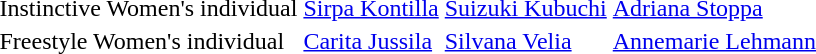<table>
<tr>
<td>Instinctive Women's individual<br></td>
<td> <a href='#'>Sirpa Kontilla</a></td>
<td> <a href='#'>Suizuki Kubuchi</a></td>
<td> <a href='#'>Adriana Stoppa</a></td>
</tr>
<tr>
<td>Freestyle Women's individual<br></td>
<td> <a href='#'>Carita Jussila</a></td>
<td> <a href='#'>Silvana Velia</a></td>
<td> <a href='#'>Annemarie Lehmann</a></td>
</tr>
</table>
